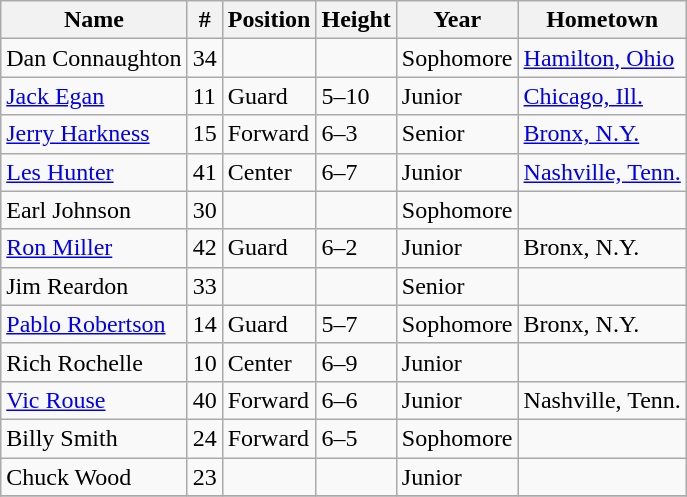<table class="wikitable" style="text-align: left;">
<tr>
<th>Name</th>
<th>#</th>
<th>Position</th>
<th>Height</th>
<th>Year</th>
<th>Hometown</th>
</tr>
<tr>
<td>Dan Connaughton</td>
<td>34</td>
<td></td>
<td></td>
<td>Sophomore</td>
<td><a href='#'>Hamilton, Ohio</a></td>
</tr>
<tr>
<td><a href='#'>Jack Egan</a></td>
<td>11</td>
<td>Guard</td>
<td>5–10</td>
<td>Junior</td>
<td><a href='#'>Chicago, Ill.</a></td>
</tr>
<tr>
<td><a href='#'>Jerry Harkness</a></td>
<td>15</td>
<td>Forward</td>
<td>6–3</td>
<td>Senior</td>
<td><a href='#'>Bronx, N.Y.</a></td>
</tr>
<tr>
<td><a href='#'>Les Hunter</a></td>
<td>41</td>
<td>Center</td>
<td>6–7</td>
<td>Junior</td>
<td><a href='#'>Nashville, Tenn.</a></td>
</tr>
<tr>
<td>Earl Johnson</td>
<td>30</td>
<td></td>
<td></td>
<td>Sophomore</td>
<td></td>
</tr>
<tr>
<td><a href='#'>Ron Miller</a></td>
<td>42</td>
<td>Guard</td>
<td>6–2</td>
<td>Junior</td>
<td>Bronx, N.Y.</td>
</tr>
<tr>
<td>Jim Reardon</td>
<td>33</td>
<td></td>
<td></td>
<td>Senior</td>
<td></td>
</tr>
<tr>
<td><a href='#'>Pablo Robertson</a></td>
<td>14</td>
<td>Guard</td>
<td>5–7</td>
<td>Sophomore</td>
<td>Bronx, N.Y.</td>
</tr>
<tr>
<td>Rich Rochelle</td>
<td>10</td>
<td>Center</td>
<td>6–9</td>
<td>Junior</td>
<td></td>
</tr>
<tr>
<td><a href='#'>Vic Rouse</a></td>
<td>40</td>
<td>Forward</td>
<td>6–6</td>
<td>Junior</td>
<td>Nashville, Tenn.</td>
</tr>
<tr>
<td>Billy Smith</td>
<td>24</td>
<td>Forward</td>
<td>6–5</td>
<td>Sophomore</td>
<td></td>
</tr>
<tr>
<td>Chuck Wood</td>
<td>23</td>
<td></td>
<td></td>
<td>Junior</td>
<td></td>
</tr>
<tr>
</tr>
</table>
